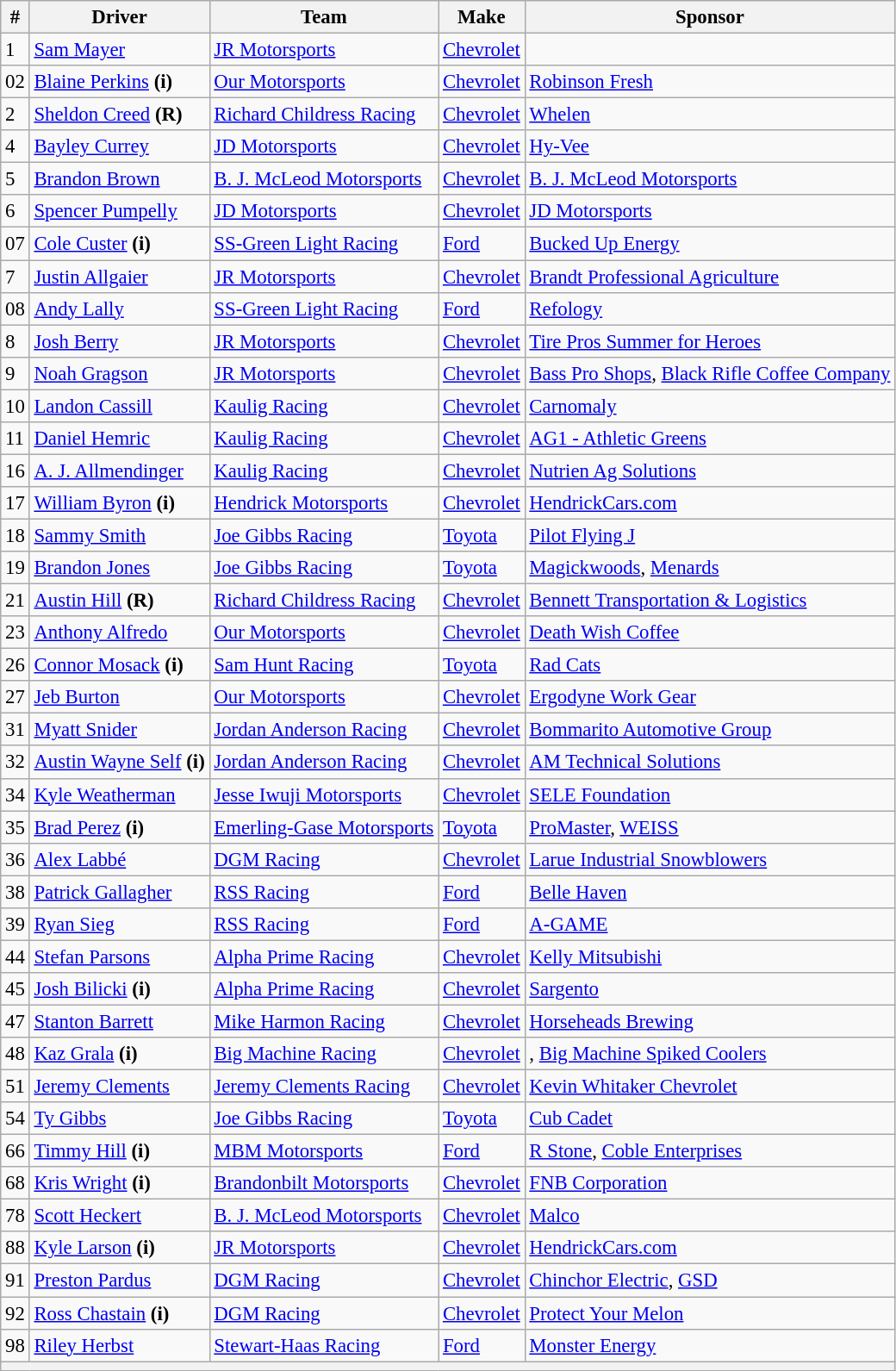<table class="wikitable" style="font-size:95%">
<tr>
<th>#</th>
<th>Driver</th>
<th>Team</th>
<th>Make</th>
<th>Sponsor</th>
</tr>
<tr>
<td>1</td>
<td><a href='#'>Sam Mayer</a></td>
<td><a href='#'>JR Motorsports</a></td>
<td><a href='#'>Chevrolet</a></td>
<td></td>
</tr>
<tr>
<td>02</td>
<td><a href='#'>Blaine Perkins</a> <strong>(i)</strong></td>
<td><a href='#'>Our Motorsports</a></td>
<td><a href='#'>Chevrolet</a></td>
<td><a href='#'>Robinson Fresh</a></td>
</tr>
<tr>
<td>2</td>
<td><a href='#'>Sheldon Creed</a> <strong>(R)</strong></td>
<td><a href='#'>Richard Childress Racing</a></td>
<td><a href='#'>Chevrolet</a></td>
<td><a href='#'>Whelen</a></td>
</tr>
<tr>
<td>4</td>
<td><a href='#'>Bayley Currey</a></td>
<td><a href='#'>JD Motorsports</a></td>
<td><a href='#'>Chevrolet</a></td>
<td><a href='#'>Hy-Vee</a></td>
</tr>
<tr>
<td>5</td>
<td><a href='#'>Brandon Brown</a></td>
<td><a href='#'>B. J. McLeod Motorsports</a></td>
<td><a href='#'>Chevrolet</a></td>
<td><a href='#'>B. J. McLeod Motorsports</a></td>
</tr>
<tr>
<td>6</td>
<td><a href='#'>Spencer Pumpelly</a></td>
<td><a href='#'>JD Motorsports</a></td>
<td><a href='#'>Chevrolet</a></td>
<td><a href='#'>JD Motorsports</a></td>
</tr>
<tr>
<td>07</td>
<td><a href='#'>Cole Custer</a> <strong>(i)</strong></td>
<td><a href='#'>SS-Green Light Racing</a></td>
<td><a href='#'>Ford</a></td>
<td><a href='#'>Bucked Up Energy</a></td>
</tr>
<tr>
<td>7</td>
<td><a href='#'>Justin Allgaier</a></td>
<td><a href='#'>JR Motorsports</a></td>
<td><a href='#'>Chevrolet</a></td>
<td><a href='#'>Brandt Professional Agriculture</a></td>
</tr>
<tr>
<td>08</td>
<td><a href='#'>Andy Lally</a></td>
<td><a href='#'>SS-Green Light Racing</a></td>
<td><a href='#'>Ford</a></td>
<td><a href='#'>Refology</a></td>
</tr>
<tr>
<td>8</td>
<td><a href='#'>Josh Berry</a></td>
<td><a href='#'>JR Motorsports</a></td>
<td><a href='#'>Chevrolet</a></td>
<td><a href='#'>Tire Pros Summer for Heroes</a></td>
</tr>
<tr>
<td>9</td>
<td><a href='#'>Noah Gragson</a></td>
<td><a href='#'>JR Motorsports</a></td>
<td><a href='#'>Chevrolet</a></td>
<td><a href='#'>Bass Pro Shops</a>, <a href='#'>Black Rifle Coffee Company</a></td>
</tr>
<tr>
<td>10</td>
<td><a href='#'>Landon Cassill</a></td>
<td><a href='#'>Kaulig Racing</a></td>
<td><a href='#'>Chevrolet</a></td>
<td><a href='#'>Carnomaly</a></td>
</tr>
<tr>
<td>11</td>
<td><a href='#'>Daniel Hemric</a></td>
<td><a href='#'>Kaulig Racing</a></td>
<td><a href='#'>Chevrolet</a></td>
<td><a href='#'>AG1 - Athletic Greens</a></td>
</tr>
<tr>
<td>16</td>
<td><a href='#'>A. J. Allmendinger</a></td>
<td><a href='#'>Kaulig Racing</a></td>
<td><a href='#'>Chevrolet</a></td>
<td><a href='#'>Nutrien Ag Solutions</a></td>
</tr>
<tr>
<td>17</td>
<td><a href='#'>William Byron</a> <strong>(i)</strong></td>
<td><a href='#'>Hendrick Motorsports</a></td>
<td><a href='#'>Chevrolet</a></td>
<td><a href='#'>HendrickCars.com</a></td>
</tr>
<tr>
<td>18</td>
<td><a href='#'>Sammy Smith</a></td>
<td><a href='#'>Joe Gibbs Racing</a></td>
<td><a href='#'>Toyota</a></td>
<td><a href='#'>Pilot Flying J</a></td>
</tr>
<tr>
<td>19</td>
<td><a href='#'>Brandon Jones</a></td>
<td><a href='#'>Joe Gibbs Racing</a></td>
<td><a href='#'>Toyota</a></td>
<td><a href='#'>Magickwoods</a>, <a href='#'>Menards</a></td>
</tr>
<tr>
<td>21</td>
<td><a href='#'>Austin Hill</a> <strong>(R)</strong></td>
<td><a href='#'>Richard Childress Racing</a></td>
<td><a href='#'>Chevrolet</a></td>
<td><a href='#'>Bennett Transportation & Logistics</a></td>
</tr>
<tr>
<td>23</td>
<td><a href='#'>Anthony Alfredo</a></td>
<td><a href='#'>Our Motorsports</a></td>
<td><a href='#'>Chevrolet</a></td>
<td><a href='#'>Death Wish Coffee</a></td>
</tr>
<tr>
<td>26</td>
<td><a href='#'>Connor Mosack</a> <strong>(i)</strong></td>
<td><a href='#'>Sam Hunt Racing</a></td>
<td><a href='#'>Toyota</a></td>
<td><a href='#'>Rad Cats</a></td>
</tr>
<tr>
<td>27</td>
<td><a href='#'>Jeb Burton</a></td>
<td><a href='#'>Our Motorsports</a></td>
<td><a href='#'>Chevrolet</a></td>
<td><a href='#'>Ergodyne Work Gear</a></td>
</tr>
<tr>
<td>31</td>
<td><a href='#'>Myatt Snider</a></td>
<td><a href='#'>Jordan Anderson Racing</a></td>
<td><a href='#'>Chevrolet</a></td>
<td><a href='#'>Bommarito Automotive Group</a></td>
</tr>
<tr>
<td>32</td>
<td nowrap><a href='#'>Austin Wayne Self</a> <strong>(i)</strong></td>
<td><a href='#'>Jordan Anderson Racing</a></td>
<td><a href='#'>Chevrolet</a></td>
<td><a href='#'>AM Technical Solutions</a></td>
</tr>
<tr>
<td>34</td>
<td><a href='#'>Kyle Weatherman</a></td>
<td><a href='#'>Jesse Iwuji Motorsports</a></td>
<td><a href='#'>Chevrolet</a></td>
<td><a href='#'>SELE Foundation</a></td>
</tr>
<tr>
<td>35</td>
<td><a href='#'>Brad Perez</a> <strong>(i)</strong></td>
<td nowrap><a href='#'>Emerling-Gase Motorsports</a></td>
<td><a href='#'>Toyota</a></td>
<td><a href='#'>ProMaster</a>, <a href='#'>WEISS</a></td>
</tr>
<tr>
<td>36</td>
<td><a href='#'>Alex Labbé</a></td>
<td><a href='#'>DGM Racing</a></td>
<td><a href='#'>Chevrolet</a></td>
<td><a href='#'>Larue Industrial Snowblowers</a></td>
</tr>
<tr>
<td>38</td>
<td><a href='#'>Patrick Gallagher</a></td>
<td><a href='#'>RSS Racing</a></td>
<td><a href='#'>Ford</a></td>
<td><a href='#'>Belle Haven</a></td>
</tr>
<tr>
<td>39</td>
<td><a href='#'>Ryan Sieg</a></td>
<td><a href='#'>RSS Racing</a></td>
<td><a href='#'>Ford</a></td>
<td><a href='#'>A-GAME</a></td>
</tr>
<tr>
<td>44</td>
<td><a href='#'>Stefan Parsons</a></td>
<td><a href='#'>Alpha Prime Racing</a></td>
<td><a href='#'>Chevrolet</a></td>
<td><a href='#'>Kelly Mitsubishi</a></td>
</tr>
<tr>
<td>45</td>
<td><a href='#'>Josh Bilicki</a> <strong>(i)</strong></td>
<td><a href='#'>Alpha Prime Racing</a></td>
<td><a href='#'>Chevrolet</a></td>
<td><a href='#'>Sargento</a></td>
</tr>
<tr>
<td>47</td>
<td><a href='#'>Stanton Barrett</a></td>
<td><a href='#'>Mike Harmon Racing</a></td>
<td><a href='#'>Chevrolet</a></td>
<td><a href='#'>Horseheads Brewing</a></td>
</tr>
<tr>
<td>48</td>
<td><a href='#'>Kaz Grala</a> <strong>(i)</strong></td>
<td><a href='#'>Big Machine Racing</a></td>
<td><a href='#'>Chevrolet</a></td>
<td nowrap="">, <a href='#'>Big Machine Spiked Coolers</a></td>
</tr>
<tr>
<td>51</td>
<td><a href='#'>Jeremy Clements</a></td>
<td><a href='#'>Jeremy Clements Racing</a></td>
<td><a href='#'>Chevrolet</a></td>
<td><a href='#'>Kevin Whitaker Chevrolet</a></td>
</tr>
<tr>
<td>54</td>
<td><a href='#'>Ty Gibbs</a></td>
<td><a href='#'>Joe Gibbs Racing</a></td>
<td><a href='#'>Toyota</a></td>
<td><a href='#'>Cub Cadet</a></td>
</tr>
<tr>
<td>66</td>
<td><a href='#'>Timmy Hill</a> <strong>(i)</strong></td>
<td><a href='#'>MBM Motorsports</a></td>
<td><a href='#'>Ford</a></td>
<td><a href='#'>R Stone</a>, <a href='#'>Coble Enterprises</a></td>
</tr>
<tr>
<td>68</td>
<td><a href='#'>Kris Wright</a> <strong>(i)</strong></td>
<td><a href='#'>Brandonbilt Motorsports</a></td>
<td><a href='#'>Chevrolet</a></td>
<td><a href='#'>FNB Corporation</a></td>
</tr>
<tr>
<td>78</td>
<td><a href='#'>Scott Heckert</a></td>
<td><a href='#'>B. J. McLeod Motorsports</a></td>
<td><a href='#'>Chevrolet</a></td>
<td><a href='#'>Malco</a></td>
</tr>
<tr>
<td>88</td>
<td><a href='#'>Kyle Larson</a> <strong>(i)</strong></td>
<td><a href='#'>JR Motorsports</a></td>
<td><a href='#'>Chevrolet</a></td>
<td><a href='#'>HendrickCars.com</a></td>
</tr>
<tr>
<td>91</td>
<td><a href='#'>Preston Pardus</a></td>
<td><a href='#'>DGM Racing</a></td>
<td><a href='#'>Chevrolet</a></td>
<td><a href='#'>Chinchor Electric</a>, <a href='#'>GSD</a></td>
</tr>
<tr>
<td>92</td>
<td><a href='#'>Ross Chastain</a> <strong>(i)</strong></td>
<td><a href='#'>DGM Racing</a></td>
<td><a href='#'>Chevrolet</a></td>
<td><a href='#'>Protect Your Melon</a></td>
</tr>
<tr>
<td>98</td>
<td><a href='#'>Riley Herbst</a></td>
<td><a href='#'>Stewart-Haas Racing</a></td>
<td><a href='#'>Ford</a></td>
<td><a href='#'>Monster Energy</a></td>
</tr>
<tr>
<th colspan="5"></th>
</tr>
</table>
